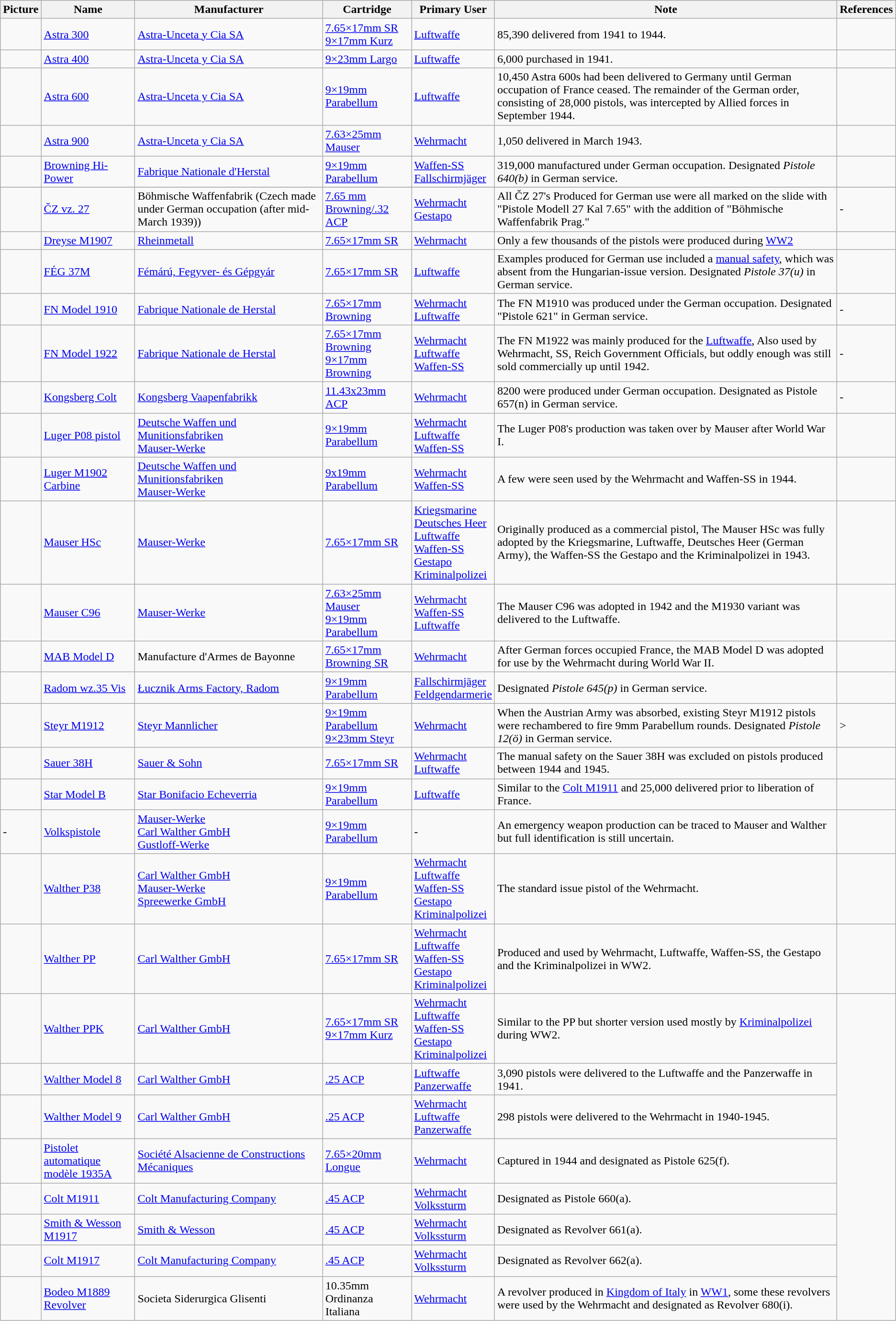<table class="wikitable sortable">
<tr>
<th>Picture</th>
<th>Name</th>
<th>Manufacturer</th>
<th>Cartridge</th>
<th>Primary User</th>
<th>Note</th>
<th>References</th>
</tr>
<tr>
<td></td>
<td><a href='#'>Astra 300</a></td>
<td><a href='#'>Astra-Unceta y Cia SA</a></td>
<td><a href='#'>7.65×17mm SR</a> <br> <a href='#'>9×17mm Kurz</a></td>
<td><a href='#'>Luftwaffe</a></td>
<td>85,390 delivered from 1941 to 1944.</td>
<td></td>
</tr>
<tr>
<td></td>
<td><a href='#'>Astra 400</a></td>
<td><a href='#'>Astra-Unceta y Cia SA</a></td>
<td><a href='#'>9×23mm Largo</a></td>
<td><a href='#'>Luftwaffe</a></td>
<td>6,000 purchased in 1941.</td>
<td></td>
</tr>
<tr>
<td></td>
<td><a href='#'>Astra 600</a></td>
<td><a href='#'>Astra-Unceta y Cia SA</a></td>
<td><a href='#'>9×19mm Parabellum</a></td>
<td><a href='#'>Luftwaffe</a></td>
<td>10,450 Astra 600s had been delivered to Germany until German occupation of France ceased. The remainder of the German order, consisting of 28,000 pistols, was intercepted by Allied forces in September 1944.</td>
<td></td>
</tr>
<tr>
<td></td>
<td><a href='#'>Astra 900</a></td>
<td><a href='#'>Astra-Unceta y Cia SA</a></td>
<td><a href='#'>7.63×25mm Mauser</a></td>
<td><a href='#'>Wehrmacht</a></td>
<td>1,050 delivered in March 1943.</td>
<td></td>
</tr>
<tr>
<td></td>
<td><a href='#'>Browning Hi-Power</a></td>
<td><a href='#'>Fabrique Nationale d'Herstal</a></td>
<td><a href='#'>9×19mm Parabellum</a></td>
<td><a href='#'>Waffen-SS</a> <br> <a href='#'>Fallschirmjäger</a></td>
<td>319,000 manufactured under German occupation. Designated <em>Pistole 640(b)</em> in German service.</td>
<td></td>
</tr>
<tr>
</tr>
<tr>
<td></td>
<td><a href='#'>ČZ vz. 27</a></td>
<td>Böhmische Waffenfabrik (Czech made under German occupation (after mid-March 1939))</td>
<td><a href='#'>7.65 mm Browning/.32 ACP</a></td>
<td><a href='#'>Wehrmacht</a> <br> <a href='#'>Gestapo</a></td>
<td>All ČZ 27's Produced for German use were all marked on the slide with "Pistole Modell 27 Kal 7.65" with the addition of "Böhmische Waffenfabrik Prag."</td>
<td>-</td>
</tr>
<tr>
<td></td>
<td><a href='#'>Dreyse M1907</a></td>
<td><a href='#'>Rheinmetall</a></td>
<td><a href='#'>7.65×17mm SR</a></td>
<td><a href='#'>Wehrmacht</a></td>
<td>Only a few thousands of the pistols were produced during <a href='#'>WW2</a></td>
<td></td>
</tr>
<tr>
<td></td>
<td><a href='#'>FÉG 37M</a></td>
<td><a href='#'>Fémárú, Fegyver- és Gépgyár</a></td>
<td><a href='#'>7.65×17mm SR</a></td>
<td><a href='#'>Luftwaffe</a></td>
<td>Examples produced for German use included a <a href='#'>manual safety</a>, which was absent from the Hungarian-issue version. Designated <em>Pistole 37(u)</em> in German service.</td>
<td></td>
</tr>
<tr>
<td></td>
<td><a href='#'>FN Model 1910</a></td>
<td><a href='#'>Fabrique Nationale de Herstal</a></td>
<td><a href='#'>7.65×17mm Browning</a></td>
<td><a href='#'>Wehrmacht</a> <br> <a href='#'>Luftwaffe</a></td>
<td>The FN M1910 was produced under the German occupation. Designated "Pistole 621" in German service.</td>
<td>-</td>
</tr>
<tr>
<td></td>
<td><a href='#'>FN Model 1922</a></td>
<td><a href='#'>Fabrique Nationale de Herstal</a></td>
<td><a href='#'>7.65×17mm Browning</a> <br> <a href='#'>9×17mm Browning</a></td>
<td><a href='#'>Wehrmacht</a> <br> <a href='#'>Luftwaffe</a> <br> <a href='#'>Waffen-SS</a></td>
<td>The FN M1922 was mainly produced for the <a href='#'>Luftwaffe</a>, Also used by Wehrmacht, SS, Reich Government Officials, but oddly enough was still sold commercially up until 1942.</td>
<td>-</td>
</tr>
<tr>
<td></td>
<td><a href='#'>Kongsberg Colt</a></td>
<td><a href='#'>Kongsberg Vaapenfabrikk</a></td>
<td><a href='#'>11.43x23mm ACP</a></td>
<td><a href='#'>Wehrmacht</a></td>
<td>8200 were produced under German occupation. Designated as Pistole 657(n) in German service.</td>
<td>-</td>
</tr>
<tr>
<td></td>
<td><a href='#'>Luger P08 pistol</a></td>
<td><a href='#'>Deutsche Waffen und Munitionsfabriken</a> <br> <a href='#'>Mauser-Werke</a></td>
<td><a href='#'>9×19mm Parabellum</a></td>
<td><a href='#'>Wehrmacht</a> <br> <a href='#'>Luftwaffe</a> <br> <a href='#'>Waffen-SS</a></td>
<td>The Luger P08's production was taken over by Mauser after World War I.</td>
<td></td>
</tr>
<tr>
<td></td>
<td><a href='#'>Luger M1902 Carbine</a></td>
<td><a href='#'>Deutsche Waffen und Munitionsfabriken</a> <br> <a href='#'>Mauser-Werke</a></td>
<td><a href='#'>9x19mm Parabellum</a></td>
<td><a href='#'>Wehrmacht</a> <br> <a href='#'>Waffen-SS</a></td>
<td>A few were seen used by the Wehrmacht and Waffen-SS in 1944.</td>
</tr>
<tr>
<td></td>
<td><a href='#'>Mauser HSc</a></td>
<td><a href='#'>Mauser-Werke</a></td>
<td><a href='#'>7.65×17mm SR</a></td>
<td><a href='#'>Kriegsmarine</a> <br> <a href='#'>Deutsches Heer</a> <br> <a href='#'>Luftwaffe</a> <br> <a href='#'>Waffen-SS</a> <br> <a href='#'>Gestapo</a> <br> <a href='#'>Kriminalpolizei</a></td>
<td>Originally produced as a commercial pistol, The Mauser HSc was fully adopted by the Kriegsmarine, Luftwaffe, Deutsches Heer (German Army), the Waffen-SS the Gestapo and the Kriminalpolizei in 1943.</td>
<td></td>
</tr>
<tr>
<td></td>
<td><a href='#'>Mauser C96</a></td>
<td><a href='#'>Mauser-Werke</a></td>
<td><a href='#'>7.63×25mm Mauser</a> <br> <a href='#'>9×19mm Parabellum</a></td>
<td><a href='#'>Wehrmacht</a> <br> <a href='#'>Waffen-SS</a> <br> <a href='#'>Luftwaffe</a></td>
<td>The Mauser C96 was adopted in 1942 and the M1930 variant was delivered to the Luftwaffe.</td>
<td></td>
</tr>
<tr>
<td></td>
<td><a href='#'>MAB Model D</a></td>
<td>Manufacture d'Armes de Bayonne</td>
<td><a href='#'>7.65×17mm Browning SR</a></td>
<td><a href='#'>Wehrmacht</a></td>
<td>After German forces occupied France, the MAB Model D was adopted for use by the Wehrmacht during World War II.</td>
</tr>
<tr>
<td></td>
<td><a href='#'>Radom wz.35 Vis</a></td>
<td><a href='#'>Łucznik Arms Factory, Radom</a></td>
<td><a href='#'>9×19mm Parabellum</a></td>
<td><a href='#'>Fallschirmjäger</a> <br> <a href='#'>Feldgendarmerie</a></td>
<td>Designated <em>Pistole 645(p)</em> in German service.</td>
<td></td>
</tr>
<tr>
<td></td>
<td><a href='#'>Steyr M1912</a></td>
<td><a href='#'>Steyr Mannlicher</a></td>
<td><a href='#'>9×19mm Parabellum</a> <br> <a href='#'>9×23mm Steyr</a></td>
<td><a href='#'>Wehrmacht</a></td>
<td>When the Austrian Army was absorbed, existing Steyr M1912 pistols were rechambered to fire 9mm Parabellum rounds. Designated <em>Pistole 12(ö)</em> in German service.</td>
<td>></td>
</tr>
<tr>
<td></td>
<td><a href='#'>Sauer 38H</a></td>
<td><a href='#'>Sauer & Sohn</a></td>
<td><a href='#'>7.65×17mm SR</a></td>
<td><a href='#'>Wehrmacht</a> <br> <a href='#'>Luftwaffe</a></td>
<td>The manual safety on the Sauer 38H was excluded on pistols produced between 1944 and 1945.</td>
<td></td>
</tr>
<tr>
<td></td>
<td><a href='#'>Star Model B</a></td>
<td><a href='#'>Star Bonifacio Echeverria</a></td>
<td><a href='#'>9×19mm Parabellum</a></td>
<td><a href='#'>Luftwaffe</a></td>
<td>Similar to the <a href='#'>Colt M1911</a> and 25,000 delivered prior to liberation of France.</td>
<td></td>
</tr>
<tr>
<td>-</td>
<td><a href='#'>Volkspistole</a></td>
<td><a href='#'>Mauser-Werke</a> <br> <a href='#'>Carl Walther GmbH</a> <br> <a href='#'>Gustloff-Werke</a></td>
<td><a href='#'>9×19mm Parabellum</a></td>
<td>-</td>
<td>An emergency weapon production can be traced to Mauser and Walther but full identification is still uncertain.</td>
<td></td>
</tr>
<tr>
<td></td>
<td><a href='#'>Walther P38</a></td>
<td><a href='#'>Carl Walther GmbH</a> <br> <a href='#'>Mauser-Werke</a> <br> <a href='#'>Spreewerke GmbH</a></td>
<td><a href='#'>9×19mm Parabellum</a></td>
<td><a href='#'>Wehrmacht</a> <br> <a href='#'>Luftwaffe</a> <br> <a href='#'>Waffen-SS</a> <br> <a href='#'>Gestapo</a> <br> <a href='#'>Kriminalpolizei</a></td>
<td>The standard issue pistol of the Wehrmacht.</td>
<td></td>
</tr>
<tr>
<td></td>
<td><a href='#'>Walther PP</a></td>
<td><a href='#'>Carl Walther GmbH</a></td>
<td><a href='#'>7.65×17mm SR</a></td>
<td><a href='#'>Wehrmacht</a> <br> <a href='#'>Luftwaffe</a> <br> <a href='#'>Waffen-SS</a> <br> <a href='#'>Gestapo</a> <br> <a href='#'>Kriminalpolizei</a></td>
<td>Produced and used by Wehrmacht, Luftwaffe, Waffen-SS, the Gestapo and the Kriminalpolizei in WW2.</td>
<td></td>
</tr>
<tr>
<td></td>
<td><a href='#'>Walther PPK</a></td>
<td><a href='#'>Carl Walther GmbH</a></td>
<td><a href='#'>7.65×17mm SR</a> <br> <a href='#'>9×17mm Kurz</a></td>
<td><a href='#'>Wehrmacht</a> <br> <a href='#'>Luftwaffe</a> <br> <a href='#'>Waffen-SS</a> <br> <a href='#'>Gestapo</a> <br> <a href='#'>Kriminalpolizei</a></td>
<td>Similar to the PP but shorter version used mostly by <a href='#'>Kriminalpolizei</a> during WW2.</td>
</tr>
<tr>
<td></td>
<td><a href='#'>Walther Model 8</a></td>
<td><a href='#'>Carl Walther GmbH</a></td>
<td><a href='#'>.25 ACP</a></td>
<td><a href='#'>Luftwaffe</a> <br> <a href='#'>Panzerwaffe</a></td>
<td>3,090 pistols were delivered to the Luftwaffe and the Panzerwaffe in 1941.</td>
</tr>
<tr>
<td></td>
<td><a href='#'>Walther Model 9</a></td>
<td><a href='#'>Carl Walther GmbH</a></td>
<td><a href='#'>.25 ACP</a></td>
<td><a href='#'>Wehrmacht</a> <br> <a href='#'>Luftwaffe</a> <br> <a href='#'>Panzerwaffe</a></td>
<td>298 pistols were delivered to the Wehrmacht in 1940-1945.</td>
</tr>
<tr>
<td></td>
<td><a href='#'>Pistolet automatique modèle 1935A</a></td>
<td><a href='#'>Société Alsacienne de Constructions Mécaniques</a></td>
<td><a href='#'>7.65×20mm Longue</a></td>
<td><a href='#'>Wehrmacht</a></td>
<td>Captured in 1944 and designated as Pistole 625(f).</td>
</tr>
<tr>
<td></td>
<td><a href='#'>Colt M1911</a></td>
<td><a href='#'>Colt Manufacturing Company</a></td>
<td><a href='#'>.45 ACP</a></td>
<td><a href='#'>Wehrmacht</a> <br> <a href='#'>Volkssturm</a></td>
<td>Designated as Pistole 660(a).</td>
</tr>
<tr>
<td></td>
<td><a href='#'>Smith & Wesson M1917</a></td>
<td><a href='#'>Smith & Wesson</a></td>
<td><a href='#'>.45 ACP</a></td>
<td><a href='#'>Wehrmacht</a> <br> <a href='#'>Volkssturm</a></td>
<td>Designated as Revolver 661(a).</td>
</tr>
<tr>
<td></td>
<td><a href='#'>Colt M1917</a></td>
<td><a href='#'>Colt Manufacturing Company </a></td>
<td><a href='#'>.45 ACP</a></td>
<td><a href='#'>Wehrmacht</a> <br> <a href='#'>Volkssturm</a></td>
<td>Designated as Revolver 662(a).</td>
</tr>
<tr>
<td></td>
<td><a href='#'>Bodeo M1889 Revolver</a></td>
<td>Societa Siderurgica Glisenti</td>
<td>10.35mm Ordinanza Italiana</td>
<td><a href='#'>Wehrmacht</a></td>
<td>A revolver produced in <a href='#'>Kingdom of Italy</a> in <a href='#'>WW1</a>, some these revolvers were used by the Wehrmacht and designated as Revolver 680(i).</td>
</tr>
</table>
